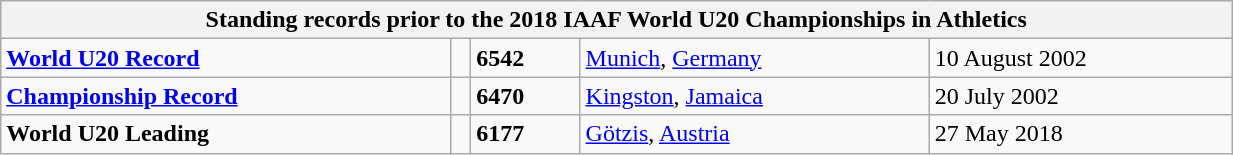<table class="wikitable" width=65%>
<tr>
<th colspan="5">Standing records prior to the 2018 IAAF World U20 Championships in Athletics</th>
</tr>
<tr>
<td><strong><a href='#'>World U20 Record</a></strong></td>
<td></td>
<td><strong>6542</strong></td>
<td><a href='#'>Munich</a>, <a href='#'>Germany</a></td>
<td>10 August 2002</td>
</tr>
<tr>
<td><strong><a href='#'>Championship Record</a></strong></td>
<td></td>
<td><strong>6470</strong></td>
<td><a href='#'>Kingston</a>, <a href='#'>Jamaica</a></td>
<td>20 July 2002</td>
</tr>
<tr>
<td><strong>World U20 Leading</strong></td>
<td></td>
<td><strong>6177</strong></td>
<td><a href='#'>Götzis</a>, <a href='#'>Austria</a></td>
<td>27 May 2018</td>
</tr>
</table>
